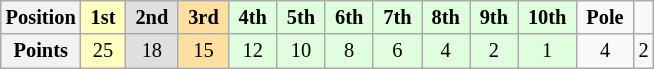<table class="wikitable" style="font-size:85%; text-align:center">
<tr>
<th>Position</th>
<td style="background:#ffffbf;"> <strong>1st</strong> </td>
<td style="background:#dfdfdf;"> <strong>2nd</strong> </td>
<td style="background:#ffdf9f;"> <strong>3rd</strong> </td>
<td style="background:#dfffdf;"> <strong>4th</strong> </td>
<td style="background:#dfffdf;"> <strong>5th</strong> </td>
<td style="background:#dfffdf;"> <strong>6th</strong> </td>
<td style="background:#dfffdf;"> <strong>7th</strong> </td>
<td style="background:#dfffdf;"> <strong>8th</strong> </td>
<td style="background:#dfffdf;"> <strong>9th</strong> </td>
<td style="background:#dfffdf;"> <strong>10th</strong> </td>
<td> <strong>Pole</strong> </td>
<td>  </td>
</tr>
<tr>
<th>Points</th>
<td style="background:#ffffbf;">25</td>
<td style="background:#dfdfdf;">18</td>
<td style="background:#ffdf9f;">15</td>
<td style="background:#dfffdf;">12</td>
<td style="background:#dfffdf;">10</td>
<td style="background:#dfffdf;">8</td>
<td style="background:#dfffdf;">6</td>
<td style="background:#dfffdf;">4</td>
<td style="background:#dfffdf;">2</td>
<td style="background:#dfffdf;">1</td>
<td>4</td>
<td>2</td>
</tr>
</table>
